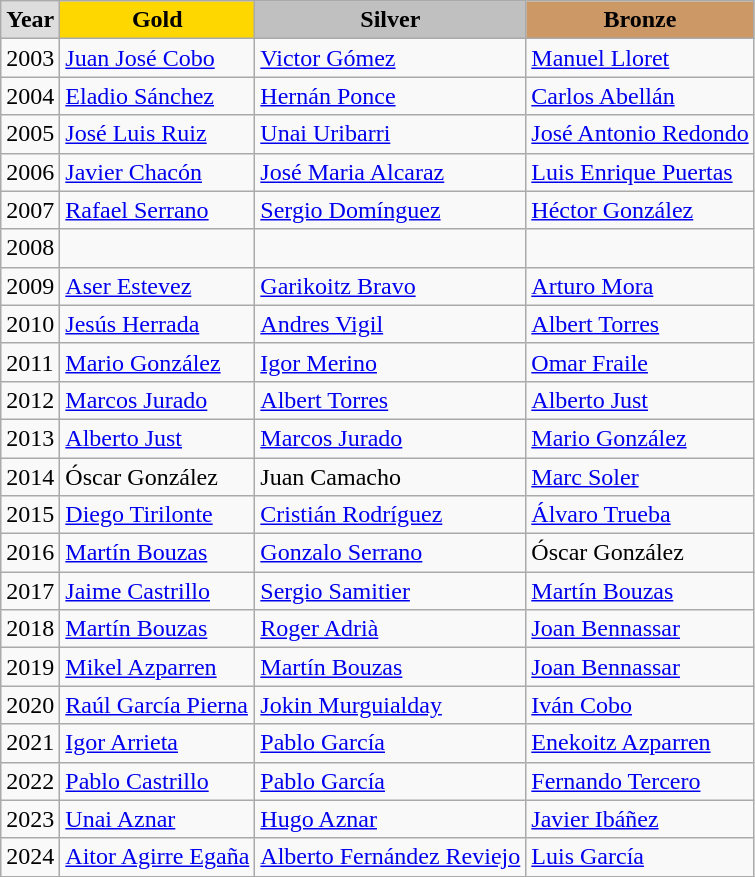<table class="wikitable" style="text-align:left;">
<tr>
<td style="background:#DDDDDD; font-weight:bold; text-align:center;">Year</td>
<td style="background:gold; font-weight:bold; text-align:center;">Gold</td>
<td style="background:silver; font-weight:bold; text-align:center;">Silver</td>
<td style="background:#cc9966; font-weight:bold; text-align:center;">Bronze</td>
</tr>
<tr>
<td>2003</td>
<td><a href='#'>Juan José Cobo</a></td>
<td><a href='#'>Victor Gómez</a></td>
<td><a href='#'>Manuel Lloret</a></td>
</tr>
<tr>
<td>2004</td>
<td><a href='#'>Eladio Sánchez</a></td>
<td><a href='#'>Hernán Ponce</a></td>
<td><a href='#'>Carlos Abellán</a></td>
</tr>
<tr>
<td>2005</td>
<td><a href='#'>José Luis Ruiz</a></td>
<td><a href='#'>Unai Uribarri</a></td>
<td><a href='#'>José Antonio Redondo</a></td>
</tr>
<tr>
<td>2006</td>
<td><a href='#'>Javier Chacón</a></td>
<td><a href='#'>José Maria Alcaraz</a></td>
<td><a href='#'>Luis Enrique Puertas</a></td>
</tr>
<tr>
<td>2007</td>
<td><a href='#'>Rafael Serrano</a></td>
<td><a href='#'>Sergio Domínguez</a></td>
<td><a href='#'>Héctor González</a></td>
</tr>
<tr>
<td>2008</td>
<td></td>
<td></td>
<td></td>
</tr>
<tr>
<td>2009</td>
<td><a href='#'>Aser Estevez</a></td>
<td><a href='#'>Garikoitz Bravo</a></td>
<td><a href='#'>Arturo Mora</a></td>
</tr>
<tr>
<td>2010</td>
<td><a href='#'>Jesús Herrada</a></td>
<td><a href='#'>Andres Vigil</a></td>
<td><a href='#'>Albert Torres</a></td>
</tr>
<tr>
<td>2011</td>
<td><a href='#'>Mario González</a></td>
<td><a href='#'>Igor Merino</a></td>
<td><a href='#'>Omar Fraile</a></td>
</tr>
<tr>
<td>2012</td>
<td><a href='#'>Marcos Jurado</a></td>
<td><a href='#'>Albert Torres</a></td>
<td><a href='#'>Alberto Just</a></td>
</tr>
<tr>
<td>2013</td>
<td><a href='#'>Alberto Just</a></td>
<td><a href='#'>Marcos Jurado</a></td>
<td><a href='#'>Mario González</a></td>
</tr>
<tr>
<td>2014</td>
<td>Óscar González</td>
<td>Juan Camacho</td>
<td><a href='#'>Marc Soler</a></td>
</tr>
<tr>
<td>2015</td>
<td><a href='#'>Diego Tirilonte</a></td>
<td><a href='#'>Cristián Rodríguez</a></td>
<td><a href='#'>Álvaro Trueba</a></td>
</tr>
<tr>
<td>2016</td>
<td><a href='#'>Martín Bouzas</a></td>
<td><a href='#'>Gonzalo Serrano</a></td>
<td>Óscar González</td>
</tr>
<tr>
<td>2017</td>
<td><a href='#'>Jaime Castrillo</a></td>
<td><a href='#'>Sergio Samitier</a></td>
<td><a href='#'>Martín Bouzas</a></td>
</tr>
<tr>
<td>2018</td>
<td><a href='#'>Martín Bouzas</a></td>
<td><a href='#'>Roger Adrià</a></td>
<td><a href='#'>Joan Bennassar</a></td>
</tr>
<tr>
<td>2019</td>
<td><a href='#'>Mikel Azparren</a></td>
<td><a href='#'>Martín Bouzas</a></td>
<td><a href='#'>Joan Bennassar</a></td>
</tr>
<tr>
<td>2020</td>
<td><a href='#'>Raúl García Pierna</a></td>
<td><a href='#'>Jokin Murguialday</a></td>
<td><a href='#'>Iván Cobo</a></td>
</tr>
<tr>
<td>2021</td>
<td><a href='#'>Igor Arrieta</a></td>
<td><a href='#'>Pablo García</a></td>
<td><a href='#'>Enekoitz Azparren</a></td>
</tr>
<tr>
<td>2022</td>
<td><a href='#'>Pablo Castrillo</a></td>
<td><a href='#'>Pablo García</a></td>
<td><a href='#'>Fernando Tercero</a></td>
</tr>
<tr>
<td>2023</td>
<td><a href='#'>Unai Aznar</a></td>
<td><a href='#'>Hugo Aznar</a></td>
<td><a href='#'>Javier Ibáñez</a></td>
</tr>
<tr>
<td>2024</td>
<td><a href='#'>Aitor Agirre Egaña</a></td>
<td><a href='#'>Alberto Fernández Reviejo</a></td>
<td><a href='#'>Luis García</a></td>
</tr>
</table>
